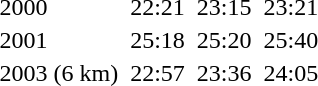<table>
<tr>
<td>2000</td>
<td></td>
<td>22:21</td>
<td></td>
<td>23:15</td>
<td></td>
<td>23:21</td>
</tr>
<tr>
<td>2001</td>
<td></td>
<td>25:18</td>
<td></td>
<td>25:20</td>
<td></td>
<td>25:40</td>
</tr>
<tr>
<td>2003 (6 km)</td>
<td></td>
<td>22:57</td>
<td></td>
<td>23:36</td>
<td></td>
<td>24:05</td>
</tr>
</table>
